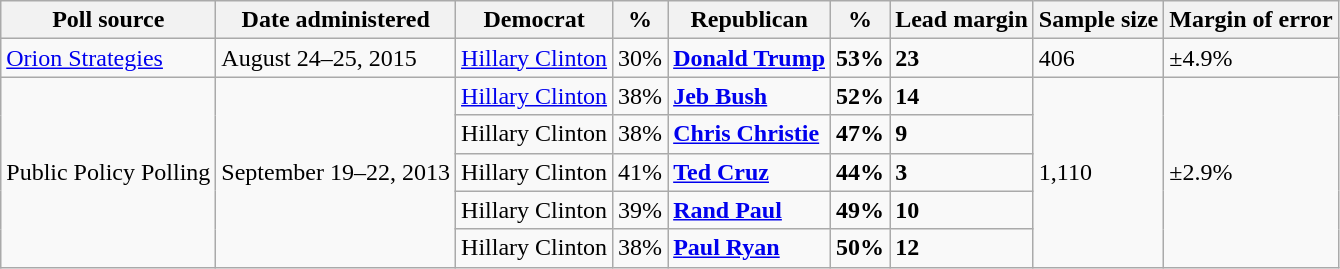<table class="wikitable">
<tr valign=bottom>
<th>Poll source</th>
<th>Date administered</th>
<th>Democrat</th>
<th>%</th>
<th>Republican</th>
<th>%</th>
<th>Lead margin</th>
<th>Sample size</th>
<th>Margin of error</th>
</tr>
<tr>
<td><a href='#'>Orion Strategies</a></td>
<td>August 24–25, 2015</td>
<td><a href='#'>Hillary Clinton</a></td>
<td>30%</td>
<td><strong><a href='#'>Donald Trump</a></strong></td>
<td><strong>53%</strong></td>
<td><strong>23</strong></td>
<td>406</td>
<td>±4.9%</td>
</tr>
<tr>
<td rowspan=5>Public Policy Polling</td>
<td rowspan=5>September 19–22, 2013</td>
<td><a href='#'>Hillary Clinton</a></td>
<td>38%</td>
<td><strong><a href='#'>Jeb Bush</a></strong></td>
<td><strong>52%</strong></td>
<td><strong>14</strong></td>
<td rowspan=5>1,110</td>
<td rowspan=5>±2.9%</td>
</tr>
<tr>
<td>Hillary Clinton</td>
<td>38%</td>
<td><strong><a href='#'>Chris Christie</a></strong></td>
<td><strong>47%</strong></td>
<td><strong>9</strong></td>
</tr>
<tr>
<td>Hillary Clinton</td>
<td>41%</td>
<td><strong><a href='#'>Ted Cruz</a></strong></td>
<td><strong>44%</strong></td>
<td><strong>3</strong></td>
</tr>
<tr>
<td>Hillary Clinton</td>
<td>39%</td>
<td><strong><a href='#'>Rand Paul</a></strong></td>
<td><strong>49%</strong></td>
<td><strong>10</strong></td>
</tr>
<tr>
<td>Hillary Clinton</td>
<td>38%</td>
<td><strong><a href='#'>Paul Ryan</a></strong></td>
<td><strong>50%</strong></td>
<td><strong>12</strong></td>
</tr>
</table>
